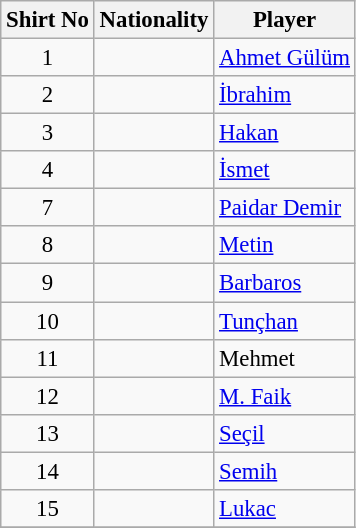<table class=wikitable style="font-size:95%;">
<tr>
<th>Shirt No</th>
<th>Nationality</th>
<th>Player</th>
</tr>
<tr>
<td align=center>1</td>
<td></td>
<td><a href='#'>Ahmet Gülüm</a></td>
</tr>
<tr>
<td align=center>2</td>
<td></td>
<td><a href='#'>İbrahim</a></td>
</tr>
<tr>
<td align=center>3</td>
<td></td>
<td><a href='#'>Hakan</a></td>
</tr>
<tr>
<td align=center>4</td>
<td></td>
<td><a href='#'>İsmet</a></td>
</tr>
<tr>
<td align=center>7</td>
<td></td>
<td><a href='#'>Paidar Demir</a></td>
</tr>
<tr>
<td align=center>8</td>
<td></td>
<td><a href='#'>Metin</a></td>
</tr>
<tr>
<td align=center>9</td>
<td></td>
<td><a href='#'>Barbaros</a></td>
</tr>
<tr>
<td align=center>10</td>
<td></td>
<td><a href='#'>Tunçhan</a></td>
</tr>
<tr>
<td align=center>11</td>
<td></td>
<td>Mehmet</td>
</tr>
<tr>
<td align=center>12</td>
<td></td>
<td><a href='#'>M. Faik</a></td>
</tr>
<tr>
<td align=center>13</td>
<td></td>
<td><a href='#'>Seçil</a></td>
</tr>
<tr>
<td align=center>14</td>
<td></td>
<td><a href='#'>Semih</a></td>
</tr>
<tr>
<td align=center>15</td>
<td></td>
<td><a href='#'>Lukac</a></td>
</tr>
<tr>
</tr>
</table>
